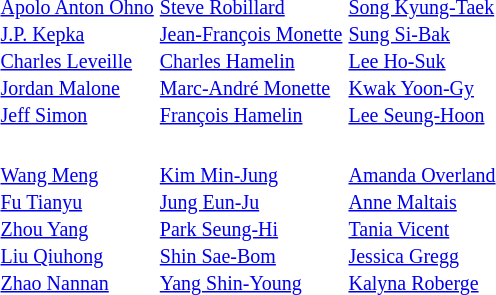<table>
<tr>
<th scope=row style="text-align:left"><br></th>
<td valign="top"><strong></strong><br><small><a href='#'>Apolo Anton Ohno</a><br><a href='#'>J.P. Kepka</a><br><a href='#'>Charles Leveille</a><br><a href='#'>Jordan Malone</a><br><a href='#'>Jeff Simon</a></small></td>
<td valign="top"><strong></strong><br><small><a href='#'>Steve Robillard</a><br><a href='#'>Jean-François Monette</a><br><a href='#'>Charles Hamelin</a><br><a href='#'>Marc-André Monette</a><br><a href='#'>François Hamelin</a></small></td>
<td valign="top"><strong></strong><br><small><a href='#'>Song Kyung-Taek</a><br><a href='#'>Sung Si-Bak</a><br><a href='#'>Lee Ho-Suk</a><br><a href='#'>Kwak Yoon-Gy</a><br><a href='#'>Lee Seung-Hoon</a></small></td>
</tr>
<tr>
<th scope=row style="text-align:left"><br></th>
<td valign="top"><strong></strong><br><small><a href='#'>Wang Meng</a><br><a href='#'>Fu Tianyu</a><br><a href='#'>Zhou Yang</a><br><a href='#'>Liu Qiuhong</a><br><a href='#'>Zhao Nannan</a></small></td>
<td valign="top"><strong></strong><br><small><a href='#'>Kim Min-Jung</a><br><a href='#'>Jung Eun-Ju</a><br><a href='#'>Park Seung-Hi</a><br><a href='#'>Shin Sae-Bom</a><br><a href='#'>Yang Shin-Young</a></small></td>
<td valign="top"><strong></strong><br><small><a href='#'>Amanda Overland</a><br><a href='#'>Anne Maltais</a><br><a href='#'>Tania Vicent</a><br><a href='#'>Jessica Gregg</a><br><a href='#'>Kalyna Roberge</a></small></td>
</tr>
</table>
